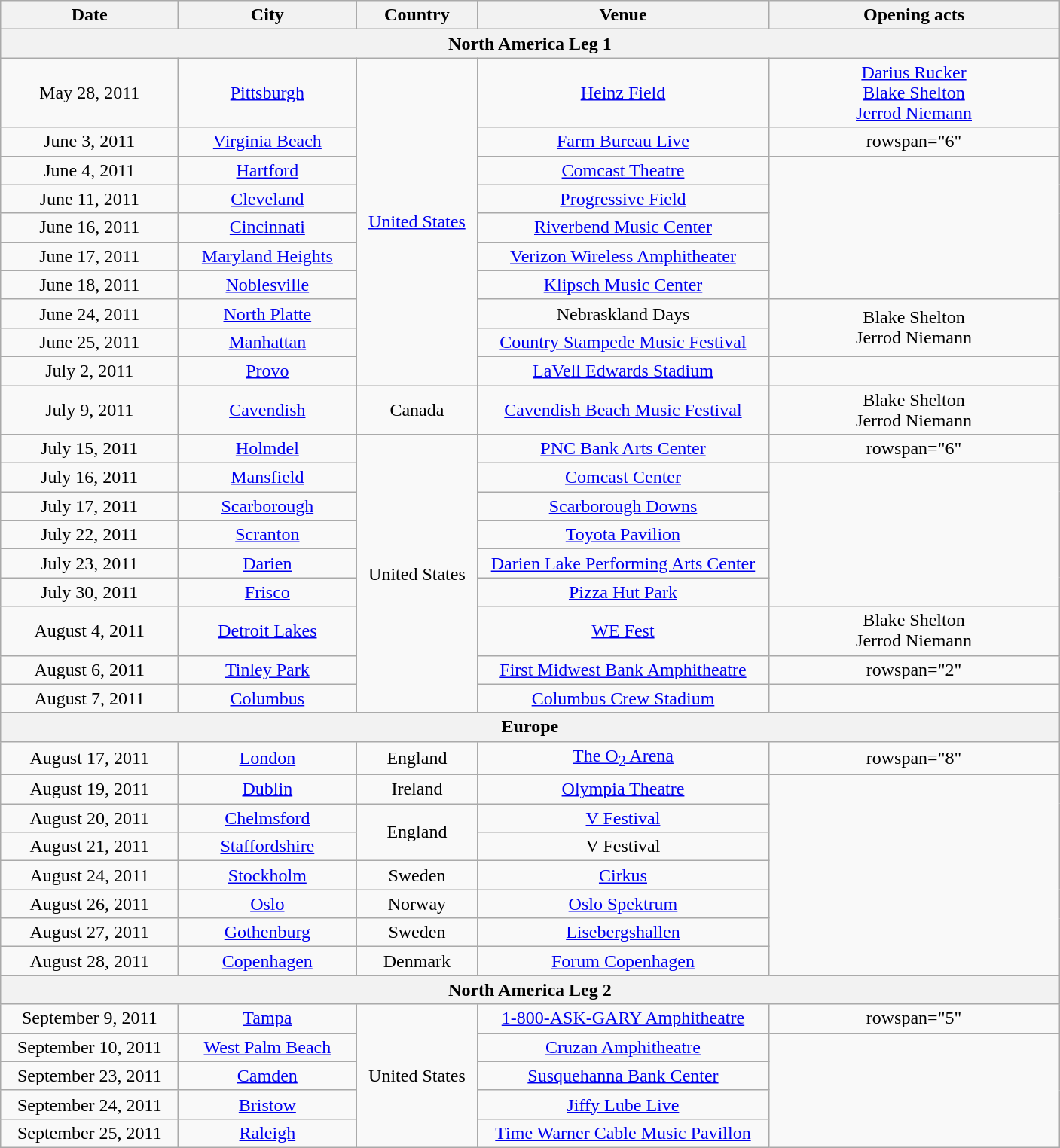<table class="wikitable" style="text-align:center">
<tr>
<th style="width:150px;">Date</th>
<th style="width:150px;">City</th>
<th style="width:100px;">Country</th>
<th style="width:250px;">Venue</th>
<th style="width:250px;">Opening acts</th>
</tr>
<tr>
<th colspan="5">North America Leg 1</th>
</tr>
<tr>
<td>May 28, 2011</td>
<td><a href='#'>Pittsburgh</a></td>
<td rowspan="10"><a href='#'>United States</a></td>
<td><a href='#'>Heinz Field</a></td>
<td><a href='#'>Darius Rucker</a><br><a href='#'>Blake Shelton</a><br><a href='#'>Jerrod Niemann</a></td>
</tr>
<tr>
<td>June 3, 2011</td>
<td><a href='#'>Virginia Beach</a></td>
<td><a href='#'>Farm Bureau Live</a></td>
<td>rowspan="6" </td>
</tr>
<tr>
<td>June 4, 2011</td>
<td><a href='#'>Hartford</a></td>
<td><a href='#'>Comcast Theatre</a></td>
</tr>
<tr>
<td>June 11, 2011</td>
<td><a href='#'>Cleveland</a></td>
<td><a href='#'>Progressive Field</a></td>
</tr>
<tr>
<td>June 16, 2011</td>
<td><a href='#'>Cincinnati</a></td>
<td><a href='#'>Riverbend Music Center</a></td>
</tr>
<tr>
<td>June 17, 2011</td>
<td><a href='#'>Maryland Heights</a></td>
<td><a href='#'>Verizon Wireless Amphitheater</a></td>
</tr>
<tr>
<td>June 18, 2011</td>
<td><a href='#'>Noblesville</a></td>
<td><a href='#'>Klipsch Music Center</a></td>
</tr>
<tr>
<td>June 24, 2011</td>
<td><a href='#'>North Platte</a></td>
<td>Nebraskland Days</td>
<td rowspan="2">Blake Shelton<br>Jerrod Niemann</td>
</tr>
<tr>
<td>June 25, 2011</td>
<td><a href='#'>Manhattan</a></td>
<td><a href='#'>Country Stampede Music Festival</a></td>
</tr>
<tr>
<td>July 2, 2011</td>
<td><a href='#'>Provo</a></td>
<td><a href='#'>LaVell Edwards Stadium</a></td>
<td></td>
</tr>
<tr>
<td>July 9, 2011</td>
<td><a href='#'>Cavendish</a></td>
<td>Canada</td>
<td><a href='#'>Cavendish Beach Music Festival</a></td>
<td>Blake Shelton<br>Jerrod Niemann</td>
</tr>
<tr>
<td>July 15, 2011</td>
<td><a href='#'>Holmdel</a></td>
<td rowspan="9">United States</td>
<td><a href='#'>PNC Bank Arts Center</a></td>
<td>rowspan="6" </td>
</tr>
<tr>
<td>July 16, 2011</td>
<td><a href='#'>Mansfield</a></td>
<td><a href='#'>Comcast Center</a></td>
</tr>
<tr>
<td>July 17, 2011</td>
<td><a href='#'>Scarborough</a></td>
<td><a href='#'>Scarborough Downs</a></td>
</tr>
<tr>
<td>July 22, 2011</td>
<td><a href='#'>Scranton</a></td>
<td><a href='#'>Toyota Pavilion</a></td>
</tr>
<tr>
<td>July 23, 2011</td>
<td><a href='#'>Darien</a></td>
<td><a href='#'>Darien Lake Performing Arts Center</a></td>
</tr>
<tr>
<td>July 30, 2011</td>
<td><a href='#'>Frisco</a></td>
<td><a href='#'>Pizza Hut Park</a></td>
</tr>
<tr>
<td>August 4, 2011</td>
<td><a href='#'>Detroit Lakes</a></td>
<td><a href='#'>WE Fest</a></td>
<td>Blake Shelton<br>Jerrod Niemann</td>
</tr>
<tr>
<td>August 6, 2011</td>
<td><a href='#'>Tinley Park</a></td>
<td><a href='#'>First Midwest Bank Amphitheatre</a></td>
<td>rowspan="2" </td>
</tr>
<tr>
<td>August 7, 2011</td>
<td><a href='#'>Columbus</a></td>
<td><a href='#'>Columbus Crew Stadium</a></td>
</tr>
<tr>
<th colspan="5">Europe</th>
</tr>
<tr>
<td>August 17, 2011</td>
<td><a href='#'>London</a></td>
<td>England</td>
<td><a href='#'>The O<sub>2</sub> Arena</a></td>
<td>rowspan="8" </td>
</tr>
<tr>
<td>August 19, 2011</td>
<td><a href='#'>Dublin</a></td>
<td>Ireland</td>
<td><a href='#'>Olympia Theatre</a></td>
</tr>
<tr>
<td>August 20, 2011</td>
<td><a href='#'>Chelmsford</a></td>
<td rowspan="2">England</td>
<td><a href='#'>V Festival</a></td>
</tr>
<tr>
<td>August 21, 2011</td>
<td><a href='#'>Staffordshire</a></td>
<td>V Festival</td>
</tr>
<tr>
<td>August 24, 2011</td>
<td><a href='#'>Stockholm</a></td>
<td>Sweden</td>
<td><a href='#'>Cirkus</a></td>
</tr>
<tr>
<td>August 26, 2011</td>
<td><a href='#'>Oslo</a></td>
<td>Norway</td>
<td><a href='#'>Oslo Spektrum</a></td>
</tr>
<tr>
<td>August 27, 2011</td>
<td><a href='#'>Gothenburg</a></td>
<td>Sweden</td>
<td><a href='#'>Lisebergshallen</a></td>
</tr>
<tr>
<td>August 28, 2011</td>
<td><a href='#'>Copenhagen</a></td>
<td>Denmark</td>
<td><a href='#'>Forum Copenhagen</a></td>
</tr>
<tr>
<th colspan="5">North America Leg 2</th>
</tr>
<tr>
<td>September 9, 2011</td>
<td><a href='#'>Tampa</a></td>
<td rowspan="5">United States</td>
<td><a href='#'>1-800-ASK-GARY Amphitheatre</a></td>
<td>rowspan="5" </td>
</tr>
<tr>
<td>September 10, 2011</td>
<td><a href='#'>West Palm Beach</a></td>
<td><a href='#'>Cruzan Amphitheatre</a></td>
</tr>
<tr>
<td>September 23, 2011</td>
<td><a href='#'>Camden</a></td>
<td><a href='#'>Susquehanna Bank Center</a></td>
</tr>
<tr>
<td>September 24, 2011</td>
<td><a href='#'>Bristow</a></td>
<td><a href='#'>Jiffy Lube Live</a></td>
</tr>
<tr>
<td>September 25, 2011</td>
<td><a href='#'>Raleigh</a></td>
<td><a href='#'>Time Warner Cable Music Pavillon</a></td>
</tr>
</table>
